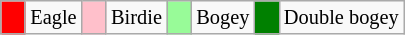<table class="wikitable" span = 50 style="font-size:85%">
<tr>
<td style="background: Red;" width=10></td>
<td>Eagle</td>
<td style="background: Pink;" width=10></td>
<td>Birdie</td>
<td style="background: PaleGreen;" width=10></td>
<td>Bogey</td>
<td style="background: Green;" width=10></td>
<td>Double bogey</td>
</tr>
</table>
